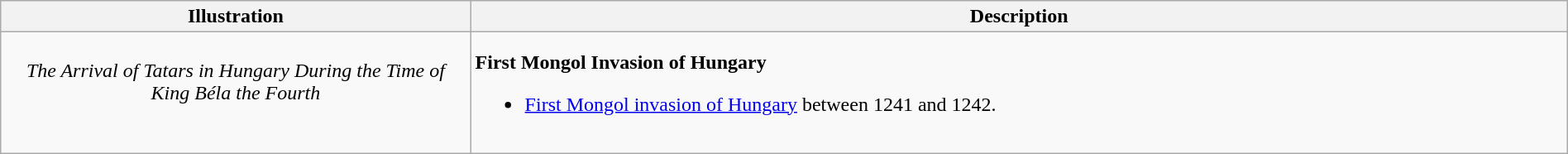<table class="wikitable" width="100%">
<tr>
<th width="30%">Illustration</th>
<th width="70">Description</th>
</tr>
<tr>
<td align="center"><br><em>The Arrival of Tatars in Hungary During the Time of King Béla the Fourth</em><br><br><br></td>
<td><strong>First Mongol Invasion of Hungary</strong><br><ul><li><a href='#'>First Mongol invasion of Hungary</a> between 1241 and 1242.</li></ul></td>
</tr>
</table>
